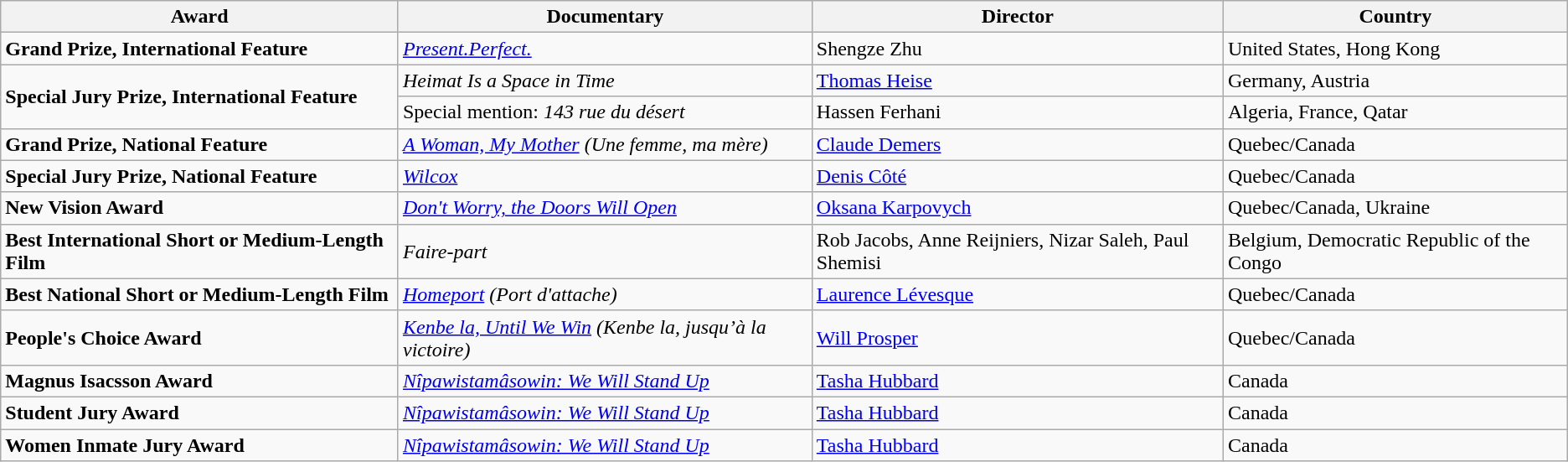<table class="wikitable">
<tr>
<th>Award </th>
<th>Documentary</th>
<th>Director</th>
<th>Country</th>
</tr>
<tr>
<td><strong>Grand Prize, International Feature</strong></td>
<td><em><a href='#'>Present.Perfect.</a></em></td>
<td>Shengze Zhu</td>
<td>United States, Hong Kong</td>
</tr>
<tr>
<td rowspan="2"><strong>Special Jury Prize, International Feature</strong></td>
<td><em>Heimat Is a Space in Time</em></td>
<td><a href='#'>Thomas Heise</a></td>
<td>Germany, Austria</td>
</tr>
<tr>
<td>Special mention: <em>143 rue du désert</em></td>
<td>Hassen Ferhani</td>
<td>Algeria, France, Qatar</td>
</tr>
<tr>
<td><strong>Grand Prize, National Feature</strong></td>
<td><em><a href='#'>A Woman, My Mother</a> (Une femme, ma mère)</em></td>
<td><a href='#'>Claude Demers</a></td>
<td>Quebec/Canada</td>
</tr>
<tr>
<td><strong>Special Jury Prize, National Feature</strong></td>
<td><em><a href='#'>Wilcox</a></em></td>
<td><a href='#'>Denis Côté</a></td>
<td>Quebec/Canada</td>
</tr>
<tr>
<td><strong>New Vision Award</strong></td>
<td><em><a href='#'>Don't Worry, the Doors Will Open</a></em></td>
<td><a href='#'>Oksana Karpovych</a></td>
<td>Quebec/Canada, Ukraine</td>
</tr>
<tr>
<td><strong>Best International Short or Medium-Length Film</strong></td>
<td><em>Faire-part</em></td>
<td>Rob Jacobs, Anne Reijniers, Nizar Saleh, Paul Shemisi</td>
<td>Belgium, Democratic Republic of the Congo</td>
</tr>
<tr>
<td><strong>Best National Short or Medium-Length Film</strong></td>
<td><em><a href='#'>Homeport</a> (Port d'attache)</em></td>
<td><a href='#'>Laurence Lévesque</a></td>
<td>Quebec/Canada</td>
</tr>
<tr>
<td><strong>People's Choice Award</strong></td>
<td><em><a href='#'>Kenbe la, Until We Win</a> (Kenbe la, jusqu’à la victoire)</em></td>
<td><a href='#'>Will Prosper</a></td>
<td>Quebec/Canada</td>
</tr>
<tr>
<td><strong>Magnus Isacsson Award</strong></td>
<td><em><a href='#'>Nîpawistamâsowin: We Will Stand Up</a></em></td>
<td><a href='#'>Tasha Hubbard</a></td>
<td>Canada</td>
</tr>
<tr>
<td><strong>Student Jury Award</strong></td>
<td><em><a href='#'>Nîpawistamâsowin: We Will Stand Up</a></em></td>
<td><a href='#'>Tasha Hubbard</a></td>
<td>Canada</td>
</tr>
<tr>
<td><strong>Women Inmate Jury Award</strong></td>
<td><em><a href='#'>Nîpawistamâsowin: We Will Stand Up</a></em></td>
<td><a href='#'>Tasha Hubbard</a></td>
<td>Canada</td>
</tr>
</table>
